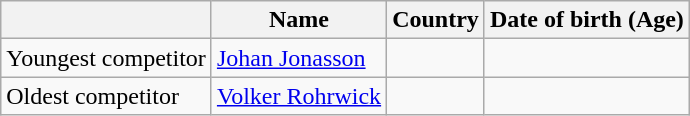<table class="wikitable sortable">
<tr>
<th></th>
<th>Name</th>
<th>Country</th>
<th>Date of birth (Age)</th>
</tr>
<tr>
<td>Youngest competitor</td>
<td><a href='#'>Johan Jonasson</a></td>
<td></td>
<td></td>
</tr>
<tr>
<td>Oldest competitor</td>
<td><a href='#'>Volker Rohrwick</a></td>
<td></td>
<td></td>
</tr>
</table>
